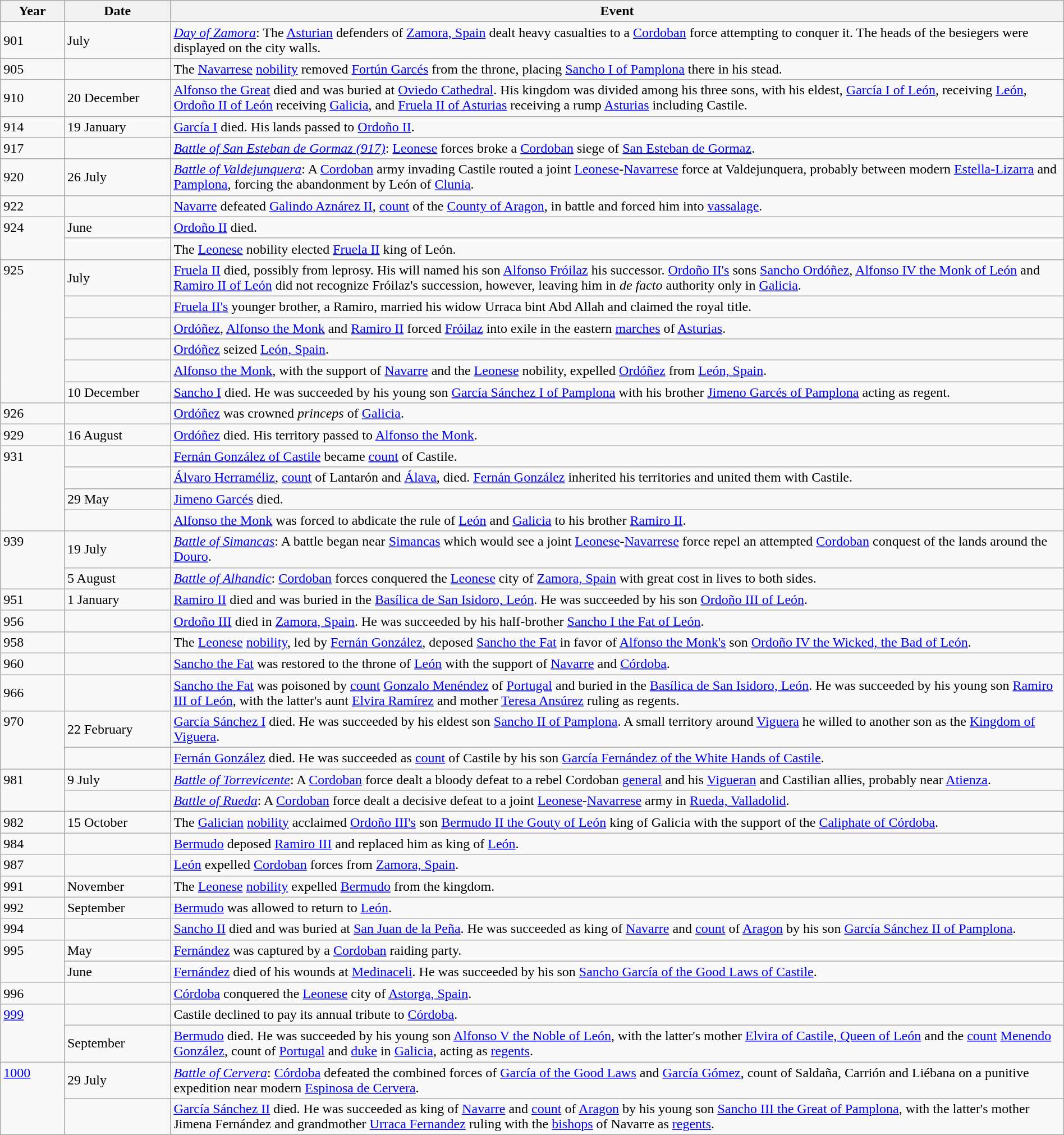<table class="wikitable" style="width:100%">
<tr>
<th style="width:6%">Year</th>
<th style="width:10%">Date</th>
<th>Event</th>
</tr>
<tr>
<td>901</td>
<td>July</td>
<td><em><a href='#'>Day of Zamora</a></em>: The <a href='#'>Asturian</a> defenders of <a href='#'>Zamora, Spain</a> dealt heavy casualties to a <a href='#'>Cordoban</a> force attempting to conquer it.  The heads of the besiegers were displayed on the city walls.</td>
</tr>
<tr>
<td>905</td>
<td></td>
<td>The <a href='#'>Navarrese</a> <a href='#'>nobility</a> removed <a href='#'>Fortún Garcés</a> from the throne, placing <a href='#'>Sancho I of Pamplona</a> there in his stead.</td>
</tr>
<tr>
<td>910</td>
<td>20 December</td>
<td><a href='#'>Alfonso the Great</a> died and was buried at <a href='#'>Oviedo Cathedral</a>.  His kingdom was divided among his three sons, with his eldest, <a href='#'>García I of León</a>, receiving <a href='#'>León</a>, <a href='#'>Ordoño II of León</a> receiving <a href='#'>Galicia</a>, and <a href='#'>Fruela II of Asturias</a> receiving a rump <a href='#'>Asturias</a> including Castile.</td>
</tr>
<tr>
<td>914</td>
<td>19 January</td>
<td><a href='#'>García I</a> died. His lands passed to <a href='#'>Ordoño II</a>.</td>
</tr>
<tr>
<td>917</td>
<td></td>
<td><em><a href='#'>Battle of San Esteban de Gormaz (917)</a></em>: <a href='#'>Leonese</a> forces broke a <a href='#'>Cordoban</a> siege of <a href='#'>San Esteban de Gormaz</a>.</td>
</tr>
<tr>
<td>920</td>
<td>26 July</td>
<td><em><a href='#'>Battle of Valdejunquera</a></em>: A <a href='#'>Cordoban</a> army invading Castile routed a joint <a href='#'>Leonese</a>-<a href='#'>Navarrese</a> force at Valdejunquera, probably between modern <a href='#'>Estella-Lizarra</a> and <a href='#'>Pamplona</a>, forcing the abandonment by León of <a href='#'>Clunia</a>.</td>
</tr>
<tr>
<td>922</td>
<td></td>
<td><a href='#'>Navarre</a> defeated <a href='#'>Galindo Aznárez II</a>, <a href='#'>count</a> of the <a href='#'>County of Aragon</a>, in battle and forced him into <a href='#'>vassalage</a>.</td>
</tr>
<tr>
<td rowspan="2" valign="top">924</td>
<td>June</td>
<td><a href='#'>Ordoño II</a> died.</td>
</tr>
<tr>
<td></td>
<td>The <a href='#'>Leonese</a> nobility elected <a href='#'>Fruela II</a> king of León.</td>
</tr>
<tr>
<td rowspan="6" valign="top">925</td>
<td>July</td>
<td><a href='#'>Fruela II</a> died, possibly from leprosy. His will named his son <a href='#'>Alfonso Fróilaz</a> his successor. <a href='#'>Ordoño II's</a> sons <a href='#'>Sancho Ordóñez</a>, <a href='#'>Alfonso IV the Monk of León</a> and <a href='#'>Ramiro II of León</a> did not recognize Fróilaz's succession, however, leaving him in <em>de facto</em> authority only in <a href='#'>Galicia</a>.</td>
</tr>
<tr>
<td></td>
<td><a href='#'>Fruela II's</a> younger brother, a Ramiro, married his widow Urraca bint Abd Allah and claimed the royal title.</td>
</tr>
<tr>
<td></td>
<td><a href='#'>Ordóñez</a>, <a href='#'>Alfonso the Monk</a> and <a href='#'>Ramiro II</a> forced <a href='#'>Fróilaz</a> into exile in the eastern <a href='#'>marches</a> of <a href='#'>Asturias</a>.</td>
</tr>
<tr>
<td></td>
<td><a href='#'>Ordóñez</a> seized <a href='#'>León, Spain</a>.</td>
</tr>
<tr>
<td></td>
<td><a href='#'>Alfonso the Monk</a>, with the support of <a href='#'>Navarre</a> and the <a href='#'>Leonese</a> nobility, expelled <a href='#'>Ordóñez</a> from <a href='#'>León, Spain</a>.</td>
</tr>
<tr>
<td>10 December</td>
<td><a href='#'>Sancho I</a> died. He was succeeded by his young son <a href='#'>García Sánchez I of Pamplona</a> with his brother <a href='#'>Jimeno Garcés of Pamplona</a> acting as regent.</td>
</tr>
<tr>
<td>926</td>
<td></td>
<td><a href='#'>Ordóñez</a> was crowned <em>princeps</em> of <a href='#'>Galicia</a>.</td>
</tr>
<tr>
<td>929</td>
<td>16 August</td>
<td><a href='#'>Ordóñez</a> died. His territory passed to <a href='#'>Alfonso the Monk</a>.</td>
</tr>
<tr>
<td rowspan="4" valign="top">931</td>
<td></td>
<td><a href='#'>Fernán González of Castile</a> became <a href='#'>count</a> of Castile.</td>
</tr>
<tr>
<td></td>
<td><a href='#'>Álvaro Herraméliz</a>, <a href='#'>count</a> of Lantarón and <a href='#'>Álava</a>, died. <a href='#'>Fernán González</a> inherited his territories and united them with Castile.</td>
</tr>
<tr>
<td>29 May</td>
<td><a href='#'>Jimeno Garcés</a> died.</td>
</tr>
<tr>
<td></td>
<td><a href='#'>Alfonso the Monk</a> was forced to abdicate the rule of <a href='#'>León</a> and <a href='#'>Galicia</a> to his brother <a href='#'>Ramiro II</a>.</td>
</tr>
<tr>
<td rowspan="2" valign="top">939</td>
<td>19 July</td>
<td><em><a href='#'>Battle of Simancas</a></em>: A battle began near <a href='#'>Simancas</a> which would see a joint <a href='#'>Leonese</a>-<a href='#'>Navarrese</a> force repel an attempted <a href='#'>Cordoban</a> conquest of the lands around the <a href='#'>Douro</a>.</td>
</tr>
<tr>
<td>5 August</td>
<td><em><a href='#'>Battle of Alhandic</a></em>: <a href='#'>Cordoban</a> forces conquered the <a href='#'>Leonese</a> city of <a href='#'>Zamora, Spain</a> with great cost in lives to both sides.</td>
</tr>
<tr>
<td>951</td>
<td>1 January</td>
<td><a href='#'>Ramiro II</a> died and was buried in the <a href='#'>Basílica de San Isidoro, León</a>.  He was succeeded by his son <a href='#'>Ordoño III of León</a>.</td>
</tr>
<tr>
<td>956</td>
<td></td>
<td><a href='#'>Ordoño III</a> died in <a href='#'>Zamora, Spain</a>.  He was succeeded by his half-brother <a href='#'>Sancho I the Fat of León</a>.</td>
</tr>
<tr>
<td>958</td>
<td></td>
<td>The <a href='#'>Leonese</a> <a href='#'>nobility</a>, led by <a href='#'>Fernán González</a>, deposed <a href='#'>Sancho the Fat</a> in favor of <a href='#'>Alfonso the Monk's</a> son <a href='#'>Ordoño IV the Wicked, the Bad of León</a>.</td>
</tr>
<tr>
<td>960</td>
<td></td>
<td><a href='#'>Sancho the Fat</a> was restored to the throne of <a href='#'>León</a> with the support of <a href='#'>Navarre</a> and <a href='#'>Córdoba</a>.</td>
</tr>
<tr>
<td>966</td>
<td></td>
<td><a href='#'>Sancho the Fat</a> was poisoned by <a href='#'>count</a> <a href='#'>Gonzalo Menéndez</a> of <a href='#'>Portugal</a> and buried in the <a href='#'>Basílica de San Isidoro, León</a>.  He was succeeded by his young son <a href='#'>Ramiro III of León</a>, with the latter's aunt <a href='#'>Elvira Ramírez</a> and mother <a href='#'>Teresa Ansúrez</a> ruling as regents.</td>
</tr>
<tr>
<td rowspan="2" valign="top">970</td>
<td>22 February</td>
<td><a href='#'>García Sánchez I</a> died.  He was succeeded by his eldest son <a href='#'>Sancho II of Pamplona</a>.  A small territory around <a href='#'>Viguera</a> he willed to another son as the <a href='#'>Kingdom of Viguera</a>.</td>
</tr>
<tr>
<td></td>
<td><a href='#'>Fernán González</a> died.  He was succeeded as <a href='#'>count</a> of Castile by his son <a href='#'>García Fernández of the White Hands of Castile</a>.</td>
</tr>
<tr>
<td rowspan="2" valign="top">981</td>
<td>9 July</td>
<td><em><a href='#'>Battle of Torrevicente</a></em>: A <a href='#'>Cordoban</a> force dealt a bloody defeat to a rebel Cordoban <a href='#'>general</a> and his <a href='#'>Vigueran</a> and Castilian allies, probably near <a href='#'>Atienza</a>.</td>
</tr>
<tr>
<td></td>
<td><em><a href='#'>Battle of Rueda</a></em>: A <a href='#'>Cordoban</a> force dealt a decisive defeat to a joint <a href='#'>Leonese</a>-<a href='#'>Navarrese</a> army in <a href='#'>Rueda, Valladolid</a>.</td>
</tr>
<tr>
<td>982</td>
<td>15 October</td>
<td>The <a href='#'>Galician</a> <a href='#'>nobility</a> acclaimed <a href='#'>Ordoño III's</a> son <a href='#'>Bermudo II the Gouty of León</a> king of Galicia with the support of the <a href='#'>Caliphate of Córdoba</a>.</td>
</tr>
<tr>
<td>984</td>
<td></td>
<td><a href='#'>Bermudo</a> deposed <a href='#'>Ramiro III</a> and replaced him as king of <a href='#'>León</a>.</td>
</tr>
<tr>
<td>987</td>
<td></td>
<td><a href='#'>León</a> expelled <a href='#'>Cordoban</a> forces from <a href='#'>Zamora, Spain</a>.</td>
</tr>
<tr>
<td>991</td>
<td>November</td>
<td>The <a href='#'>Leonese</a> <a href='#'>nobility</a> expelled <a href='#'>Bermudo</a> from the kingdom.</td>
</tr>
<tr>
<td>992</td>
<td>September</td>
<td><a href='#'>Bermudo</a> was allowed to return to <a href='#'>León</a>.</td>
</tr>
<tr>
<td>994</td>
<td></td>
<td><a href='#'>Sancho II</a> died and was buried at <a href='#'>San Juan de la Peña</a>.  He was succeeded as king of <a href='#'>Navarre</a> and <a href='#'>count</a> of <a href='#'>Aragon</a> by his son <a href='#'>García Sánchez II of Pamplona</a>.</td>
</tr>
<tr>
<td rowspan="2" valign="top">995</td>
<td>May</td>
<td><a href='#'>Fernández</a> was captured by a <a href='#'>Cordoban</a> raiding party.</td>
</tr>
<tr>
<td>June</td>
<td><a href='#'>Fernández</a> died of his wounds at <a href='#'>Medinaceli</a>.  He was succeeded by his son <a href='#'>Sancho García of the Good Laws of Castile</a>.</td>
</tr>
<tr>
<td>996</td>
<td></td>
<td><a href='#'>Córdoba</a> conquered the <a href='#'>Leonese</a> city of <a href='#'>Astorga, Spain</a>.</td>
</tr>
<tr>
<td rowspan="2" valign="top"><a href='#'>999</a></td>
<td></td>
<td>Castile declined to pay its annual tribute to <a href='#'>Córdoba</a>.</td>
</tr>
<tr>
<td>September</td>
<td><a href='#'>Bermudo</a> died.  He was succeeded by his young son <a href='#'>Alfonso V the Noble of León</a>, with the latter's mother <a href='#'>Elvira of Castile, Queen of León</a> and the <a href='#'>count</a> <a href='#'>Menendo González</a>, count of <a href='#'>Portugal</a> and <a href='#'>duke</a> in <a href='#'>Galicia</a>, acting as <a href='#'>regents</a>.</td>
</tr>
<tr>
<td rowspan="2" valign="top"><a href='#'>1000</a></td>
<td>29 July</td>
<td><em><a href='#'>Battle of Cervera</a></em>: <a href='#'>Córdoba</a> defeated the combined forces of <a href='#'>García of the Good Laws</a> and <a href='#'>García Gómez</a>, count of Saldaña, Carrión and Liébana on a punitive expedition near modern <a href='#'>Espinosa de Cervera</a>.</td>
</tr>
<tr>
<td></td>
<td><a href='#'>García Sánchez II</a> died.  He was succeeded as king of <a href='#'>Navarre</a> and <a href='#'>count</a> of <a href='#'>Aragon</a> by his young son <a href='#'>Sancho III the Great of Pamplona</a>, with the latter's mother Jimena Fernández and grandmother <a href='#'>Urraca Fernandez</a> ruling with the <a href='#'>bishops</a> of Navarre as <a href='#'>regents</a>.</td>
</tr>
</table>
